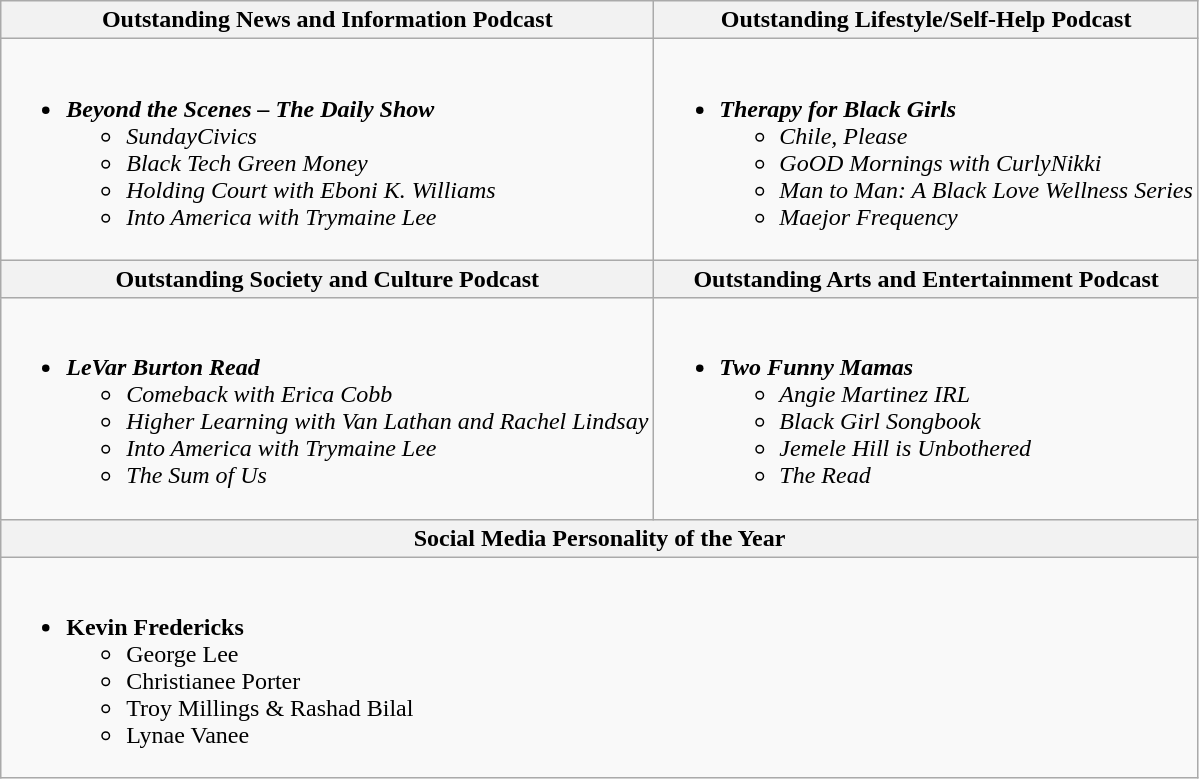<table class="wikitable" style="width=72%">
<tr>
<th>Outstanding News and Information Podcast</th>
<th>Outstanding Lifestyle/Self-Help Podcast</th>
</tr>
<tr>
<td valign="top"><br><ul><li><strong><em>Beyond the Scenes – The Daily Show</em></strong><ul><li><em>SundayCivics</em></li><li><em>Black Tech Green Money</em></li><li><em>Holding Court with Eboni K. Williams</em></li><li><em>Into America with Trymaine Lee</em></li></ul></li></ul></td>
<td valign="top"><br><ul><li><strong><em>Therapy for Black Girls</em></strong><ul><li><em>Chile, Please</em></li><li><em>GoOD Mornings with CurlyNikki</em></li><li><em>Man to Man: A Black Love Wellness Series</em></li><li><em>Maejor Frequency</em></li></ul></li></ul></td>
</tr>
<tr>
<th>Outstanding Society and Culture Podcast</th>
<th>Outstanding Arts and Entertainment Podcast</th>
</tr>
<tr>
<td valign="top"><br><ul><li><strong><em>LeVar Burton Read</em></strong><ul><li><em>Comeback with Erica Cobb</em></li><li><em>Higher Learning with Van Lathan and Rachel Lindsay</em></li><li><em>Into America with Trymaine Lee</em></li><li><em>The Sum of Us</em></li></ul></li></ul></td>
<td valign="top"><br><ul><li><strong><em>Two Funny Mamas</em></strong><ul><li><em>Angie Martinez IRL</em></li><li><em>Black Girl Songbook</em></li><li><em>Jemele Hill is Unbothered</em></li><li><em>The Read</em></li></ul></li></ul></td>
</tr>
<tr>
<th colspan="2">Social Media Personality of the Year</th>
</tr>
<tr>
<td colspan="2" valign="top"><br><ul><li><strong>Kevin Fredericks</strong><ul><li>George Lee</li><li>Christianee Porter</li><li>Troy Millings & Rashad Bilal</li><li>Lynae Vanee</li></ul></li></ul></td>
</tr>
</table>
